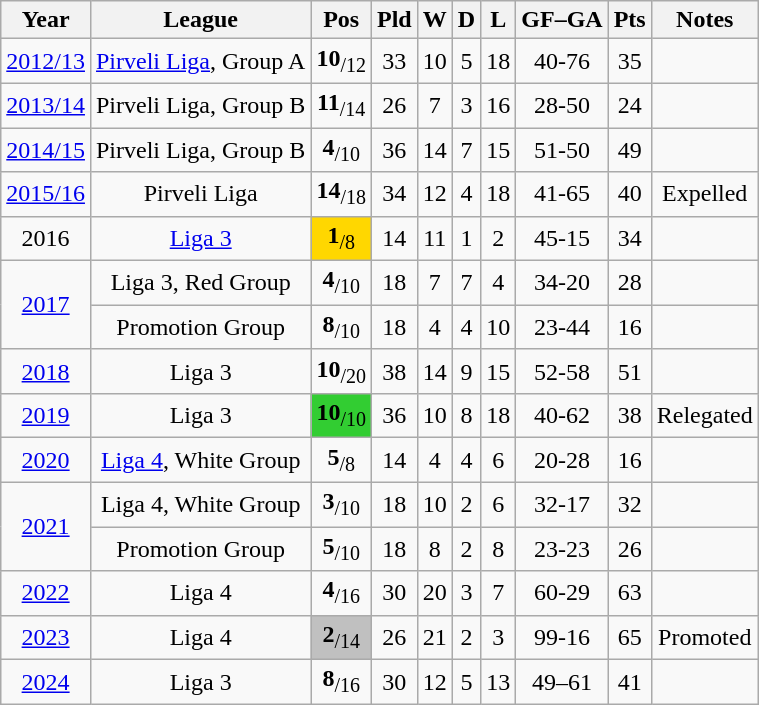<table class="wikitable sortable" style="text-align: center">
<tr>
<th>Year</th>
<th>League</th>
<th>Pos</th>
<th>Pld</th>
<th>W</th>
<th>D</th>
<th>L</th>
<th>GF–GA</th>
<th>Pts</th>
<th>Notes</th>
</tr>
<tr>
<td><a href='#'>2012/13</a></td>
<td><a href='#'>Pirveli Liga</a>, Group A</td>
<td><strong>10</strong><sub>/12</sub></td>
<td>33</td>
<td>10</td>
<td>5</td>
<td>18</td>
<td>40-76</td>
<td>35</td>
<td></td>
</tr>
<tr>
<td><a href='#'>2013/14</a></td>
<td>Pirveli Liga, Group B</td>
<td><strong>11</strong><sub>/14 </sub></td>
<td>26</td>
<td>7</td>
<td>3</td>
<td>16</td>
<td>28-50</td>
<td>24</td>
<td></td>
</tr>
<tr>
<td><a href='#'>2014/15</a></td>
<td>Pirveli Liga, Group B</td>
<td><strong>4</strong><sub>/10</sub></td>
<td>36</td>
<td>14</td>
<td>7</td>
<td>15</td>
<td>51-50</td>
<td>49</td>
<td></td>
</tr>
<tr>
<td><a href='#'>2015/16</a></td>
<td>Pirveli Liga</td>
<td><strong>14</strong><sub>/18</sub></td>
<td>34</td>
<td>12</td>
<td>4</td>
<td>18</td>
<td>41-65</td>
<td>40</td>
<td>Expelled</td>
</tr>
<tr>
<td>2016</td>
<td><a href='#'>Liga 3</a></td>
<td bgcolor=Gold><strong>1</strong><sub>/8</sub></td>
<td>14</td>
<td>11</td>
<td>1</td>
<td>2</td>
<td>45-15</td>
<td>34</td>
<td></td>
</tr>
<tr>
<td rowspan="2"><a href='#'>2017</a></td>
<td>Liga 3, Red Group</td>
<td><strong>4</strong><sub>/10</sub></td>
<td>18</td>
<td>7</td>
<td>7</td>
<td>4</td>
<td>34-20</td>
<td>28</td>
<td></td>
</tr>
<tr>
<td>Promotion Group</td>
<td><strong>8</strong><sub>/10</sub></td>
<td>18</td>
<td>4</td>
<td>4</td>
<td>10</td>
<td>23-44</td>
<td>16</td>
<td></td>
</tr>
<tr>
<td><a href='#'>2018</a></td>
<td>Liga 3</td>
<td><strong>10</strong><sub>/20</sub></td>
<td>38</td>
<td>14</td>
<td>9</td>
<td>15</td>
<td>52-58</td>
<td>51</td>
<td></td>
</tr>
<tr>
<td><a href='#'>2019</a></td>
<td>Liga 3</td>
<td bgcolor=LimeGreen><strong>10</strong><sub>/10</sub></td>
<td>36</td>
<td>10</td>
<td>8</td>
<td>18</td>
<td>40-62</td>
<td>38</td>
<td>Relegated</td>
</tr>
<tr>
<td><a href='#'>2020</a></td>
<td><a href='#'>Liga 4</a>, White Group</td>
<td><strong>5</strong><sub>/8</sub></td>
<td>14</td>
<td>4</td>
<td>4</td>
<td>6</td>
<td>20-28</td>
<td>16</td>
<td></td>
</tr>
<tr>
<td rowspan="2"><a href='#'>2021</a></td>
<td>Liga 4, White Group</td>
<td><strong>3</strong><sub>/10</sub></td>
<td>18</td>
<td>10</td>
<td>2</td>
<td>6</td>
<td>32-17</td>
<td>32</td>
<td></td>
</tr>
<tr>
<td>Promotion Group</td>
<td><strong>5</strong><sub>/10</sub></td>
<td>18</td>
<td>8</td>
<td>2</td>
<td>8</td>
<td>23-23</td>
<td>26</td>
<td></td>
</tr>
<tr>
<td><a href='#'>2022</a></td>
<td>Liga 4</td>
<td><strong>4</strong><sub>/16</sub></td>
<td>30</td>
<td>20</td>
<td>3</td>
<td>7</td>
<td>60-29</td>
<td>63</td>
<td></td>
</tr>
<tr>
<td><a href='#'>2023</a></td>
<td>Liga 4</td>
<td bgcolor=Silver><strong>2</strong><sub>/14</sub></td>
<td>26</td>
<td>21</td>
<td>2</td>
<td>3</td>
<td>99-16</td>
<td>65</td>
<td>Promoted</td>
</tr>
<tr>
<td><a href='#'>2024</a></td>
<td>Liga 3</td>
<td><strong>8</strong><sub>/16</sub></td>
<td>30</td>
<td>12</td>
<td>5</td>
<td>13</td>
<td>49–61</td>
<td>41</td>
<td></td>
</tr>
</table>
